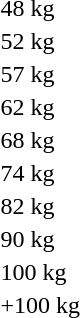<table>
<tr>
<td>48 kg</td>
<td></td>
<td></td>
<td></td>
</tr>
<tr>
<td>52 kg</td>
<td></td>
<td></td>
<td></td>
</tr>
<tr>
<td>57 kg</td>
<td></td>
<td></td>
<td></td>
</tr>
<tr>
<td>62 kg</td>
<td></td>
<td></td>
<td></td>
</tr>
<tr>
<td>68 kg</td>
<td></td>
<td></td>
<td></td>
</tr>
<tr>
<td>74 kg</td>
<td></td>
<td></td>
<td></td>
</tr>
<tr>
<td>82 kg</td>
<td></td>
<td></td>
<td></td>
</tr>
<tr>
<td>90 kg</td>
<td></td>
<td></td>
<td></td>
</tr>
<tr>
<td>100 kg</td>
<td></td>
<td></td>
<td></td>
</tr>
<tr>
<td>+100 kg</td>
<td></td>
<td></td>
<td></td>
</tr>
</table>
